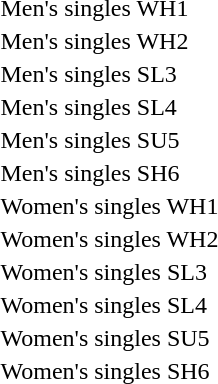<table>
<tr>
<td rowspan="2">Men's singles WH1<br></td>
<td rowspan="2"></td>
<td rowspan="2"></td>
<td></td>
</tr>
<tr>
<td></td>
</tr>
<tr>
<td rowspan="2">Men's singles WH2<br></td>
<td rowspan="2"></td>
<td rowspan="2"></td>
<td></td>
</tr>
<tr>
<td></td>
</tr>
<tr>
<td rowspan="2">Men's singles SL3<br></td>
<td rowspan="2"></td>
<td rowspan="2"></td>
<td></td>
</tr>
<tr>
<td></td>
</tr>
<tr>
<td rowspan="2">Men's singles SL4<br></td>
<td rowspan="2"></td>
<td rowspan="2"></td>
<td></td>
</tr>
<tr>
<td></td>
</tr>
<tr>
<td rowspan="2">Men's singles SU5<br></td>
<td rowspan="2"></td>
<td rowspan="2"></td>
<td></td>
</tr>
<tr>
<td></td>
</tr>
<tr>
<td rowspan="2">Men's singles SH6<br></td>
<td rowspan="2"></td>
<td rowspan="2"></td>
<td></td>
</tr>
<tr>
<td></td>
</tr>
<tr>
<td rowspan="2">Women's singles WH1<br></td>
<td rowspan="2"></td>
<td rowspan="2"></td>
<td></td>
</tr>
<tr>
<td></td>
</tr>
<tr>
<td rowspan="2">Women's singles WH2<br></td>
<td rowspan="2"></td>
<td rowspan="2"></td>
<td></td>
</tr>
<tr>
<td></td>
</tr>
<tr>
<td rowspan="2">Women's singles SL3<br></td>
<td rowspan="2"></td>
<td rowspan="2"></td>
<td></td>
</tr>
<tr>
<td></td>
</tr>
<tr>
<td rowspan="2">Women's singles SL4<br></td>
<td rowspan="2"></td>
<td rowspan="2"></td>
<td></td>
</tr>
<tr>
<td></td>
</tr>
<tr>
<td rowspan="2">Women's singles SU5<br></td>
<td rowspan="2"></td>
<td rowspan="2"></td>
<td></td>
</tr>
<tr>
<td></td>
</tr>
<tr>
<td rowspan="2">Women's singles SH6<br></td>
<td rowspan="2"></td>
<td rowspan="2"></td>
<td></td>
</tr>
<tr>
<td></td>
</tr>
</table>
